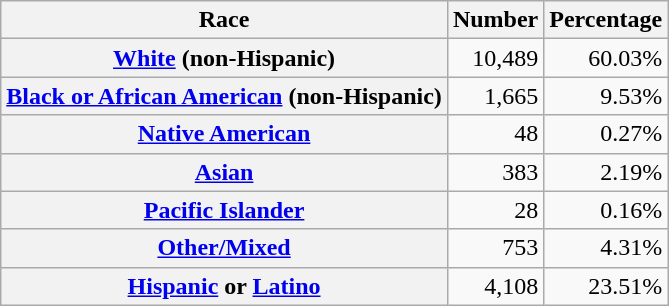<table class="wikitable" style="text-align:right">
<tr>
<th scope="col">Race</th>
<th scope="col">Number</th>
<th scope="col">Percentage</th>
</tr>
<tr>
<th scope="row"><a href='#'>White</a> (non-Hispanic)</th>
<td>10,489</td>
<td>60.03%</td>
</tr>
<tr>
<th scope="row"><a href='#'>Black or African American</a> (non-Hispanic)</th>
<td>1,665</td>
<td>9.53%</td>
</tr>
<tr>
<th scope="row"><a href='#'>Native American</a></th>
<td>48</td>
<td>0.27%</td>
</tr>
<tr>
<th scope="row"><a href='#'>Asian</a></th>
<td>383</td>
<td>2.19%</td>
</tr>
<tr>
<th scope="row"><a href='#'>Pacific Islander</a></th>
<td>28</td>
<td>0.16%</td>
</tr>
<tr>
<th scope="row"><a href='#'>Other/Mixed</a></th>
<td>753</td>
<td>4.31%</td>
</tr>
<tr>
<th scope="row"><a href='#'>Hispanic</a> or <a href='#'>Latino</a></th>
<td>4,108</td>
<td>23.51%</td>
</tr>
</table>
